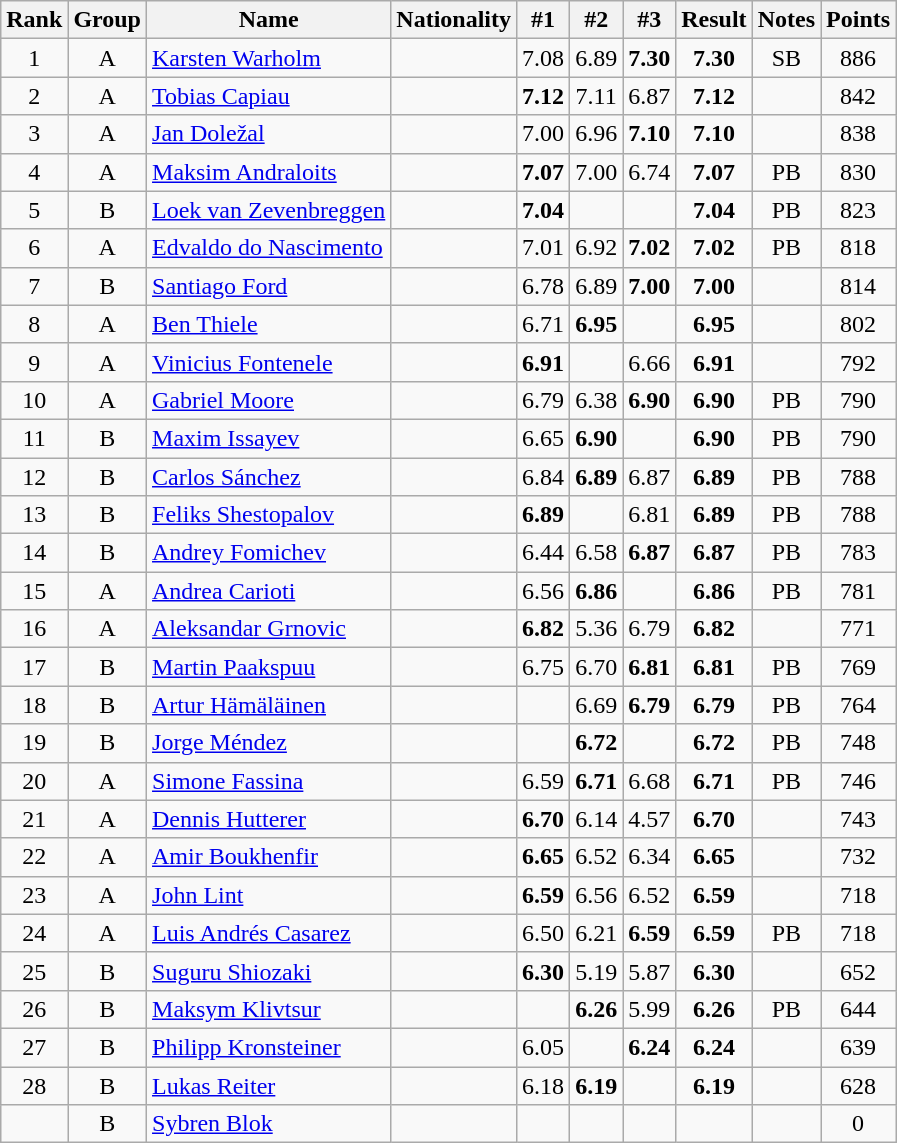<table class="wikitable sortable" style="text-align:center">
<tr>
<th>Rank</th>
<th>Group</th>
<th>Name</th>
<th>Nationality</th>
<th>#1</th>
<th>#2</th>
<th>#3</th>
<th>Result</th>
<th>Notes</th>
<th>Points</th>
</tr>
<tr>
<td>1</td>
<td>A</td>
<td align=left><a href='#'>Karsten Warholm</a></td>
<td align=left></td>
<td>7.08</td>
<td>6.89</td>
<td><strong>7.30</strong></td>
<td><strong>7.30</strong></td>
<td>SB</td>
<td>886</td>
</tr>
<tr>
<td>2</td>
<td>A</td>
<td align=left><a href='#'>Tobias Capiau</a></td>
<td align=left></td>
<td><strong>7.12</strong></td>
<td>7.11</td>
<td>6.87</td>
<td><strong>7.12</strong></td>
<td></td>
<td>842</td>
</tr>
<tr>
<td>3</td>
<td>A</td>
<td align=left><a href='#'>Jan Doležal</a></td>
<td align=left></td>
<td>7.00</td>
<td>6.96</td>
<td><strong>7.10</strong></td>
<td><strong>7.10</strong></td>
<td></td>
<td>838</td>
</tr>
<tr>
<td>4</td>
<td>A</td>
<td align=left><a href='#'>Maksim Andraloits</a></td>
<td align=left></td>
<td><strong>7.07</strong></td>
<td>7.00</td>
<td>6.74</td>
<td><strong>7.07</strong></td>
<td>PB</td>
<td>830</td>
</tr>
<tr>
<td>5</td>
<td>B</td>
<td align=left><a href='#'>Loek van Zevenbreggen</a></td>
<td align=left></td>
<td><strong>7.04</strong></td>
<td></td>
<td></td>
<td><strong>7.04</strong></td>
<td>PB</td>
<td>823</td>
</tr>
<tr>
<td>6</td>
<td>A</td>
<td align=left><a href='#'>Edvaldo do Nascimento</a></td>
<td align=left></td>
<td>7.01</td>
<td>6.92</td>
<td><strong>7.02</strong></td>
<td><strong>7.02</strong></td>
<td>PB</td>
<td>818</td>
</tr>
<tr>
<td>7</td>
<td>B</td>
<td align=left><a href='#'>Santiago Ford</a></td>
<td align=left></td>
<td>6.78</td>
<td>6.89</td>
<td><strong>7.00</strong></td>
<td><strong>7.00</strong></td>
<td></td>
<td>814</td>
</tr>
<tr>
<td>8</td>
<td>A</td>
<td align=left><a href='#'>Ben Thiele</a></td>
<td align=left></td>
<td>6.71</td>
<td><strong>6.95</strong></td>
<td></td>
<td><strong>6.95</strong></td>
<td></td>
<td>802</td>
</tr>
<tr>
<td>9</td>
<td>A</td>
<td align=left><a href='#'>Vinicius Fontenele</a></td>
<td align=left></td>
<td><strong>6.91</strong></td>
<td></td>
<td>6.66</td>
<td><strong>6.91</strong></td>
<td></td>
<td>792</td>
</tr>
<tr>
<td>10</td>
<td>A</td>
<td align=left><a href='#'>Gabriel Moore</a></td>
<td align=left></td>
<td>6.79</td>
<td>6.38</td>
<td><strong>6.90</strong></td>
<td><strong>6.90</strong></td>
<td>PB</td>
<td>790</td>
</tr>
<tr>
<td>11</td>
<td>B</td>
<td align=left><a href='#'>Maxim Issayev</a></td>
<td align=left></td>
<td>6.65</td>
<td><strong>6.90</strong></td>
<td></td>
<td><strong>6.90</strong></td>
<td>PB</td>
<td>790</td>
</tr>
<tr>
<td>12</td>
<td>B</td>
<td align=left><a href='#'>Carlos Sánchez</a></td>
<td align=left></td>
<td>6.84</td>
<td><strong>6.89</strong></td>
<td>6.87</td>
<td><strong>6.89</strong></td>
<td>PB</td>
<td>788</td>
</tr>
<tr>
<td>13</td>
<td>B</td>
<td align=left><a href='#'>Feliks Shestopalov</a></td>
<td align=left></td>
<td><strong>6.89</strong></td>
<td></td>
<td>6.81</td>
<td><strong>6.89</strong></td>
<td>PB</td>
<td>788</td>
</tr>
<tr>
<td>14</td>
<td>B</td>
<td align=left><a href='#'>Andrey Fomichev</a></td>
<td align=left></td>
<td>6.44</td>
<td>6.58</td>
<td><strong>6.87</strong></td>
<td><strong>6.87</strong></td>
<td>PB</td>
<td>783</td>
</tr>
<tr>
<td>15</td>
<td>A</td>
<td align=left><a href='#'>Andrea Carioti</a></td>
<td align=left></td>
<td>6.56</td>
<td><strong>6.86</strong></td>
<td></td>
<td><strong>6.86</strong></td>
<td>PB</td>
<td>781</td>
</tr>
<tr>
<td>16</td>
<td>A</td>
<td align=left><a href='#'>Aleksandar Grnovic</a></td>
<td align=left></td>
<td><strong>6.82</strong></td>
<td>5.36</td>
<td>6.79</td>
<td><strong>6.82</strong></td>
<td></td>
<td>771</td>
</tr>
<tr>
<td>17</td>
<td>B</td>
<td align=left><a href='#'>Martin Paakspuu</a></td>
<td align=left></td>
<td>6.75</td>
<td>6.70</td>
<td><strong>6.81</strong></td>
<td><strong>6.81</strong></td>
<td>PB</td>
<td>769</td>
</tr>
<tr>
<td>18</td>
<td>B</td>
<td align=left><a href='#'>Artur Hämäläinen</a></td>
<td align=left></td>
<td></td>
<td>6.69</td>
<td><strong>6.79</strong></td>
<td><strong>6.79</strong></td>
<td>PB</td>
<td>764</td>
</tr>
<tr>
<td>19</td>
<td>B</td>
<td align=left><a href='#'>Jorge Méndez</a></td>
<td align=left></td>
<td></td>
<td><strong>6.72</strong></td>
<td></td>
<td><strong>6.72</strong></td>
<td>PB</td>
<td>748</td>
</tr>
<tr>
<td>20</td>
<td>A</td>
<td align=left><a href='#'>Simone Fassina</a></td>
<td align=left></td>
<td>6.59</td>
<td><strong>6.71</strong></td>
<td>6.68</td>
<td><strong>6.71</strong></td>
<td>PB</td>
<td>746</td>
</tr>
<tr>
<td>21</td>
<td>A</td>
<td align=left><a href='#'>Dennis Hutterer</a></td>
<td align=left></td>
<td><strong>6.70</strong></td>
<td>6.14</td>
<td>4.57</td>
<td><strong>6.70</strong></td>
<td></td>
<td>743</td>
</tr>
<tr>
<td>22</td>
<td>A</td>
<td align=left><a href='#'>Amir Boukhenfir</a></td>
<td align=left></td>
<td><strong>6.65</strong></td>
<td>6.52</td>
<td>6.34</td>
<td><strong>6.65</strong></td>
<td></td>
<td>732</td>
</tr>
<tr>
<td>23</td>
<td>A</td>
<td align=left><a href='#'>John Lint</a></td>
<td align=left></td>
<td><strong>6.59</strong></td>
<td>6.56</td>
<td>6.52</td>
<td><strong>6.59</strong></td>
<td></td>
<td>718</td>
</tr>
<tr>
<td>24</td>
<td>A</td>
<td align=left><a href='#'>Luis Andrés Casarez</a></td>
<td align=left></td>
<td>6.50</td>
<td>6.21</td>
<td><strong>6.59</strong></td>
<td><strong>6.59</strong></td>
<td>PB</td>
<td>718</td>
</tr>
<tr>
<td>25</td>
<td>B</td>
<td align=left><a href='#'>Suguru Shiozaki</a></td>
<td align=left></td>
<td><strong>6.30</strong></td>
<td>5.19</td>
<td>5.87</td>
<td><strong>6.30</strong></td>
<td></td>
<td>652</td>
</tr>
<tr>
<td>26</td>
<td>B</td>
<td align=left><a href='#'>Maksym Klivtsur</a></td>
<td align=left></td>
<td></td>
<td><strong>6.26</strong></td>
<td>5.99</td>
<td><strong>6.26</strong></td>
<td>PB</td>
<td>644</td>
</tr>
<tr>
<td>27</td>
<td>B</td>
<td align=left><a href='#'>Philipp Kronsteiner</a></td>
<td align=left></td>
<td>6.05</td>
<td></td>
<td><strong>6.24</strong></td>
<td><strong>6.24</strong></td>
<td></td>
<td>639</td>
</tr>
<tr>
<td>28</td>
<td>B</td>
<td align=left><a href='#'>Lukas Reiter</a></td>
<td align="left"></td>
<td>6.18</td>
<td><strong>6.19</strong></td>
<td></td>
<td><strong>6.19</strong></td>
<td></td>
<td>628</td>
</tr>
<tr>
<td></td>
<td>B</td>
<td align=left><a href='#'>Sybren Blok</a></td>
<td align=left></td>
<td></td>
<td></td>
<td></td>
<td><strong></strong></td>
<td></td>
<td>0</td>
</tr>
</table>
